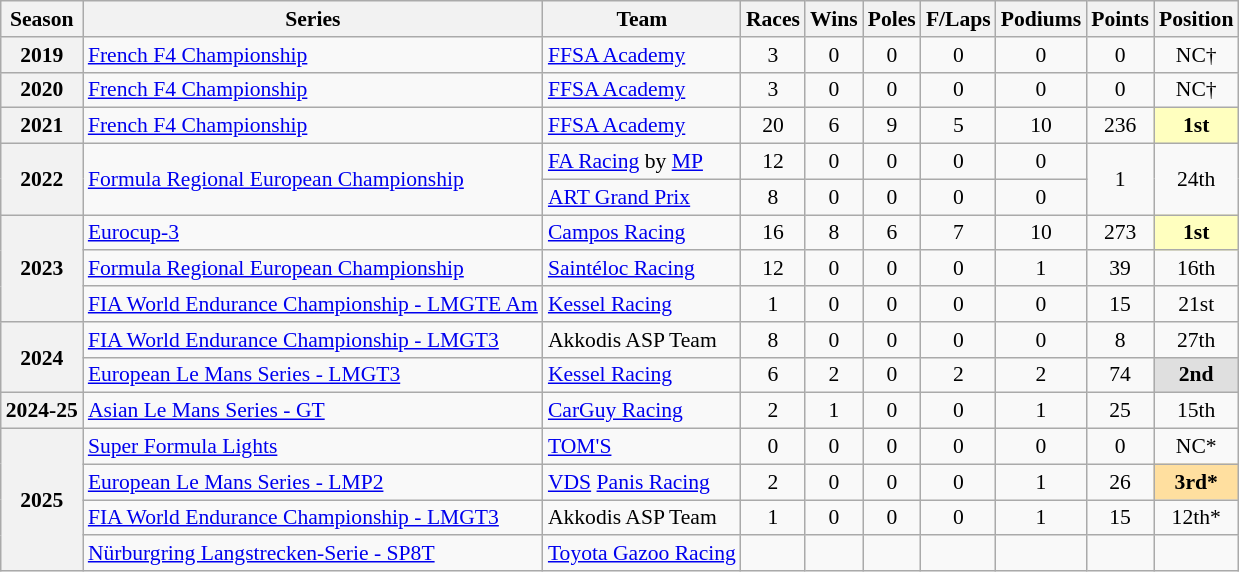<table class="wikitable" style="font-size: 90%; text-align:center">
<tr>
<th>Season</th>
<th>Series</th>
<th>Team</th>
<th>Races</th>
<th>Wins</th>
<th>Poles</th>
<th>F/Laps</th>
<th>Podiums</th>
<th>Points</th>
<th>Position</th>
</tr>
<tr>
<th>2019</th>
<td align=left><a href='#'>French F4 Championship</a></td>
<td align=left><a href='#'>FFSA Academy</a></td>
<td>3</td>
<td>0</td>
<td>0</td>
<td>0</td>
<td>0</td>
<td>0</td>
<td>NC†</td>
</tr>
<tr>
<th>2020</th>
<td align=left><a href='#'>French F4 Championship</a></td>
<td align=left><a href='#'>FFSA Academy</a></td>
<td>3</td>
<td>0</td>
<td>0</td>
<td>0</td>
<td>0</td>
<td>0</td>
<td>NC†</td>
</tr>
<tr>
<th>2021</th>
<td align=left><a href='#'>French F4 Championship</a></td>
<td align=left><a href='#'>FFSA Academy</a></td>
<td>20</td>
<td>6</td>
<td>9</td>
<td>5</td>
<td>10</td>
<td>236</td>
<td style="background:#FFFFBF;"><strong>1st</strong></td>
</tr>
<tr>
<th rowspan="2">2022</th>
<td rowspan="2" align="left"><a href='#'>Formula Regional European Championship</a></td>
<td align=left><a href='#'>FA Racing</a> by <a href='#'>MP</a></td>
<td>12</td>
<td>0</td>
<td>0</td>
<td>0</td>
<td>0</td>
<td rowspan="2">1</td>
<td rowspan="2">24th</td>
</tr>
<tr>
<td align=left><a href='#'>ART Grand Prix</a></td>
<td>8</td>
<td>0</td>
<td>0</td>
<td>0</td>
<td>0</td>
</tr>
<tr>
<th rowspan="3">2023</th>
<td align=left><a href='#'>Eurocup-3</a></td>
<td align=left><a href='#'>Campos Racing</a></td>
<td>16</td>
<td>8</td>
<td>6</td>
<td>7</td>
<td>10</td>
<td>273</td>
<td style="background:#FFFFBF"><strong>1st</strong></td>
</tr>
<tr>
<td align=left><a href='#'>Formula Regional European Championship</a></td>
<td align=left><a href='#'>Saintéloc Racing</a></td>
<td>12</td>
<td>0</td>
<td>0</td>
<td>0</td>
<td>1</td>
<td>39</td>
<td>16th</td>
</tr>
<tr>
<td align=left><a href='#'>FIA World Endurance Championship - LMGTE Am</a></td>
<td align=left><a href='#'>Kessel Racing</a></td>
<td>1</td>
<td>0</td>
<td>0</td>
<td>0</td>
<td>0</td>
<td>15</td>
<td>21st</td>
</tr>
<tr>
<th rowspan="2">2024</th>
<td align=left><a href='#'>FIA World Endurance Championship - LMGT3</a></td>
<td align=left>Akkodis ASP Team</td>
<td>8</td>
<td>0</td>
<td>0</td>
<td>0</td>
<td>0</td>
<td>8</td>
<td>27th</td>
</tr>
<tr>
<td align=left><a href='#'>European Le Mans Series - LMGT3</a></td>
<td align=left><a href='#'>Kessel Racing</a></td>
<td>6</td>
<td>2</td>
<td>0</td>
<td>2</td>
<td>2</td>
<td>74</td>
<td style="background:#DFDFDF;"><strong>2nd</strong></td>
</tr>
<tr>
<th>2024-25</th>
<td align=left><a href='#'>Asian Le Mans Series - GT</a></td>
<td align=left><a href='#'>CarGuy Racing</a></td>
<td>2</td>
<td>1</td>
<td>0</td>
<td>0</td>
<td>1</td>
<td>25</td>
<td>15th</td>
</tr>
<tr>
<th rowspan="4">2025</th>
<td align=left><a href='#'>Super Formula Lights</a></td>
<td align=left><a href='#'>TOM'S</a></td>
<td>0</td>
<td>0</td>
<td>0</td>
<td>0</td>
<td>0</td>
<td>0</td>
<td>NC*</td>
</tr>
<tr>
<td align=left><a href='#'>European Le Mans Series - LMP2</a></td>
<td align=left><a href='#'>VDS</a> <a href='#'>Panis Racing</a></td>
<td>2</td>
<td>0</td>
<td>0</td>
<td>0</td>
<td>1</td>
<td>26</td>
<td style="background:#FFDF9F;"><strong>3rd*</strong></td>
</tr>
<tr>
<td align=left><a href='#'>FIA World Endurance Championship - LMGT3</a></td>
<td align=left>Akkodis ASP Team</td>
<td>1</td>
<td>0</td>
<td>0</td>
<td>0</td>
<td>1</td>
<td>15</td>
<td>12th*</td>
</tr>
<tr>
<td align=left><a href='#'>Nürburgring Langstrecken-Serie - SP8T</a></td>
<td align=left><a href='#'>Toyota Gazoo Racing</a></td>
<td></td>
<td></td>
<td></td>
<td></td>
<td></td>
<td></td>
<td></td>
</tr>
</table>
